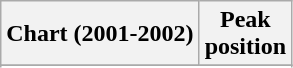<table class="wikitable sortable">
<tr>
<th>Chart (2001-2002)</th>
<th>Peak<br>position</th>
</tr>
<tr>
</tr>
<tr>
</tr>
<tr>
</tr>
<tr>
</tr>
<tr>
</tr>
<tr>
</tr>
<tr>
</tr>
<tr>
</tr>
</table>
